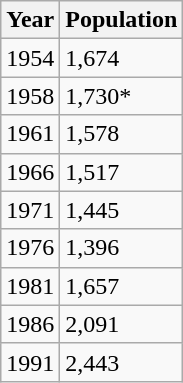<table class="wikitable">
<tr>
<th>Year</th>
<th>Population</th>
</tr>
<tr>
<td>1954</td>
<td>1,674</td>
</tr>
<tr>
<td>1958</td>
<td>1,730*</td>
</tr>
<tr>
<td>1961</td>
<td>1,578</td>
</tr>
<tr>
<td>1966</td>
<td>1,517</td>
</tr>
<tr>
<td>1971</td>
<td>1,445</td>
</tr>
<tr>
<td>1976</td>
<td>1,396</td>
</tr>
<tr>
<td>1981</td>
<td>1,657</td>
</tr>
<tr>
<td>1986</td>
<td>2,091</td>
</tr>
<tr>
<td>1991</td>
<td>2,443</td>
</tr>
</table>
